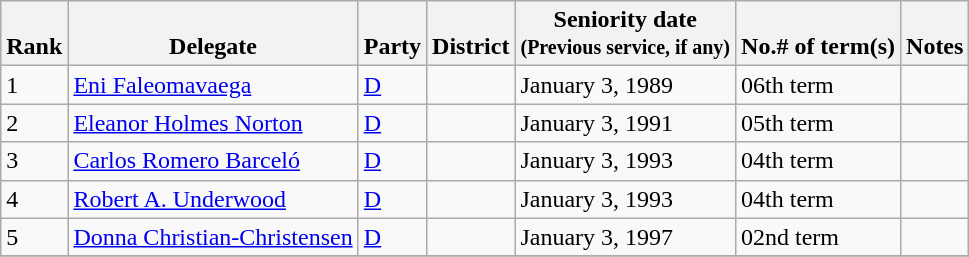<table class="wikitable sortable">
<tr valign=bottom>
<th>Rank</th>
<th>Delegate</th>
<th>Party</th>
<th>District</th>
<th>Seniority date<br><small>(Previous service, if any)</small><br></th>
<th>No.# of term(s)</th>
<th>Notes</th>
</tr>
<tr>
<td>1</td>
<td><a href='#'>Eni Faleomavaega</a></td>
<td><a href='#'>D</a></td>
<td></td>
<td>January 3, 1989</td>
<td>06th term</td>
<td></td>
</tr>
<tr>
<td>2</td>
<td><a href='#'>Eleanor Holmes Norton</a></td>
<td><a href='#'>D</a></td>
<td></td>
<td>January 3, 1991</td>
<td>05th term</td>
<td></td>
</tr>
<tr>
<td>3</td>
<td><a href='#'>Carlos Romero Barceló</a></td>
<td><a href='#'>D</a></td>
<td></td>
<td>January 3, 1993</td>
<td>04th term</td>
<td></td>
</tr>
<tr>
<td>4</td>
<td><a href='#'>Robert A. Underwood</a></td>
<td><a href='#'>D</a></td>
<td></td>
<td>January 3, 1993</td>
<td>04th term</td>
<td></td>
</tr>
<tr>
<td>5</td>
<td><a href='#'>Donna Christian-Christensen</a></td>
<td><a href='#'>D</a></td>
<td></td>
<td>January 3, 1997</td>
<td>02nd term</td>
<td></td>
</tr>
<tr>
</tr>
</table>
